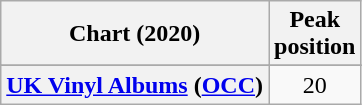<table class="wikitable sortable plainrowheaders" style="text-align:center">
<tr>
<th scope="col">Chart (2020)</th>
<th scope="col">Peak<br>position</th>
</tr>
<tr>
</tr>
<tr>
<th scope="row"><a href='#'>UK Vinyl Albums</a> (<a href='#'>OCC</a>)</th>
<td>20</td>
</tr>
</table>
